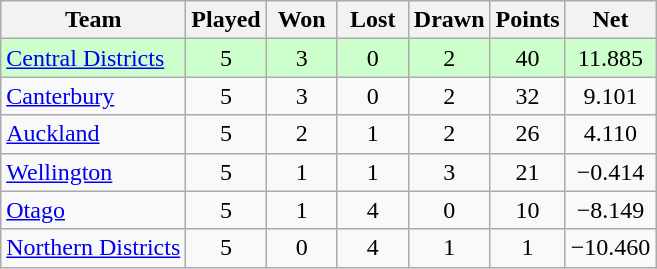<table class="wikitable" style="text-align:center;">
<tr>
<th>Team</th>
<th style="width:40px;">Played</th>
<th style="width:40px;">Won</th>
<th style="width:40px;">Lost</th>
<th style="width:40px;">Drawn</th>
<th style="width:40px;">Points</th>
<th style="width:40px;">Net </th>
</tr>
<tr style="background:#cfc">
<td style="text-align:left;"><a href='#'>Central Districts</a></td>
<td>5</td>
<td>3</td>
<td>0</td>
<td>2</td>
<td>40</td>
<td>11.885</td>
</tr>
<tr>
<td style="text-align:left;"><a href='#'>Canterbury</a></td>
<td>5</td>
<td>3</td>
<td>0</td>
<td>2</td>
<td>32</td>
<td>9.101</td>
</tr>
<tr>
<td style="text-align:left;"><a href='#'>Auckland</a></td>
<td>5</td>
<td>2</td>
<td>1</td>
<td>2</td>
<td>26</td>
<td>4.110</td>
</tr>
<tr>
<td style="text-align:left;"><a href='#'>Wellington</a></td>
<td>5</td>
<td>1</td>
<td>1</td>
<td>3</td>
<td>21</td>
<td>−0.414</td>
</tr>
<tr>
<td style="text-align:left;"><a href='#'>Otago</a></td>
<td>5</td>
<td>1</td>
<td>4</td>
<td>0</td>
<td>10</td>
<td>−8.149</td>
</tr>
<tr>
<td style="text-align:left;"><a href='#'>Northern Districts</a></td>
<td>5</td>
<td>0</td>
<td>4</td>
<td>1</td>
<td>1</td>
<td>−10.460</td>
</tr>
</table>
